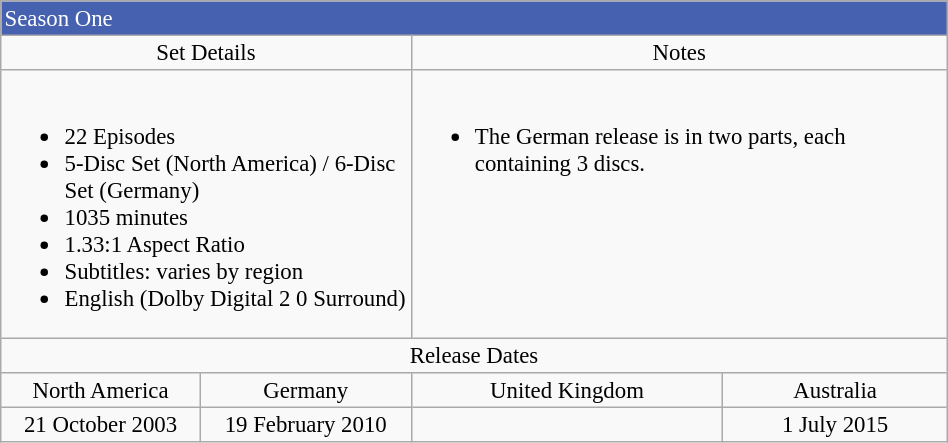<table border="2" cellpadding="2" cellspacing="0"  style="margin:0 1em 0 0; background:#f9f9f9; border:1px #aaa solid; border-collapse:collapse; font-size:95%; width:50%;">
<tr style="color:#fff; background:#4761b1;">
<td colspan="5">Season One</td>
</tr>
<tr style="text-align:center;">
<td style="width:300px;" colspan="2">Set Details</td>
<td style="width:300px; " colspan="3">Notes</td>
</tr>
<tr valign="top">
<td colspan="2"  style="text-align:left; width:300px;"><br><ul><li>22 Episodes</li><li>5-Disc Set (North America) / 6-Disc Set (Germany)</li><li>1035 minutes</li><li>1.33:1 Aspect Ratio</li><li>Subtitles: varies by region</li><li>English (Dolby Digital 2 0 Surround)</li></ul></td>
<td colspan="2"  style="text-align:left; width:400px;"><br><ul><li>The German release is in two parts, each containing 3 discs.</li></ul></td>
</tr>
<tr>
<td colspan="4" style="text-align:center;">Release Dates</td>
</tr>
<tr style="text-align:center;">
<td>North America</td>
<td>Germany</td>
<td>United Kingdom</td>
<td>Australia</td>
</tr>
<tr>
<td style="text-align:center;">21 October 2003</td>
<td style="text-align:center;">19 February 2010</td>
<td></td>
<td style="text-align:center;">1 July 2015</td>
</tr>
</table>
